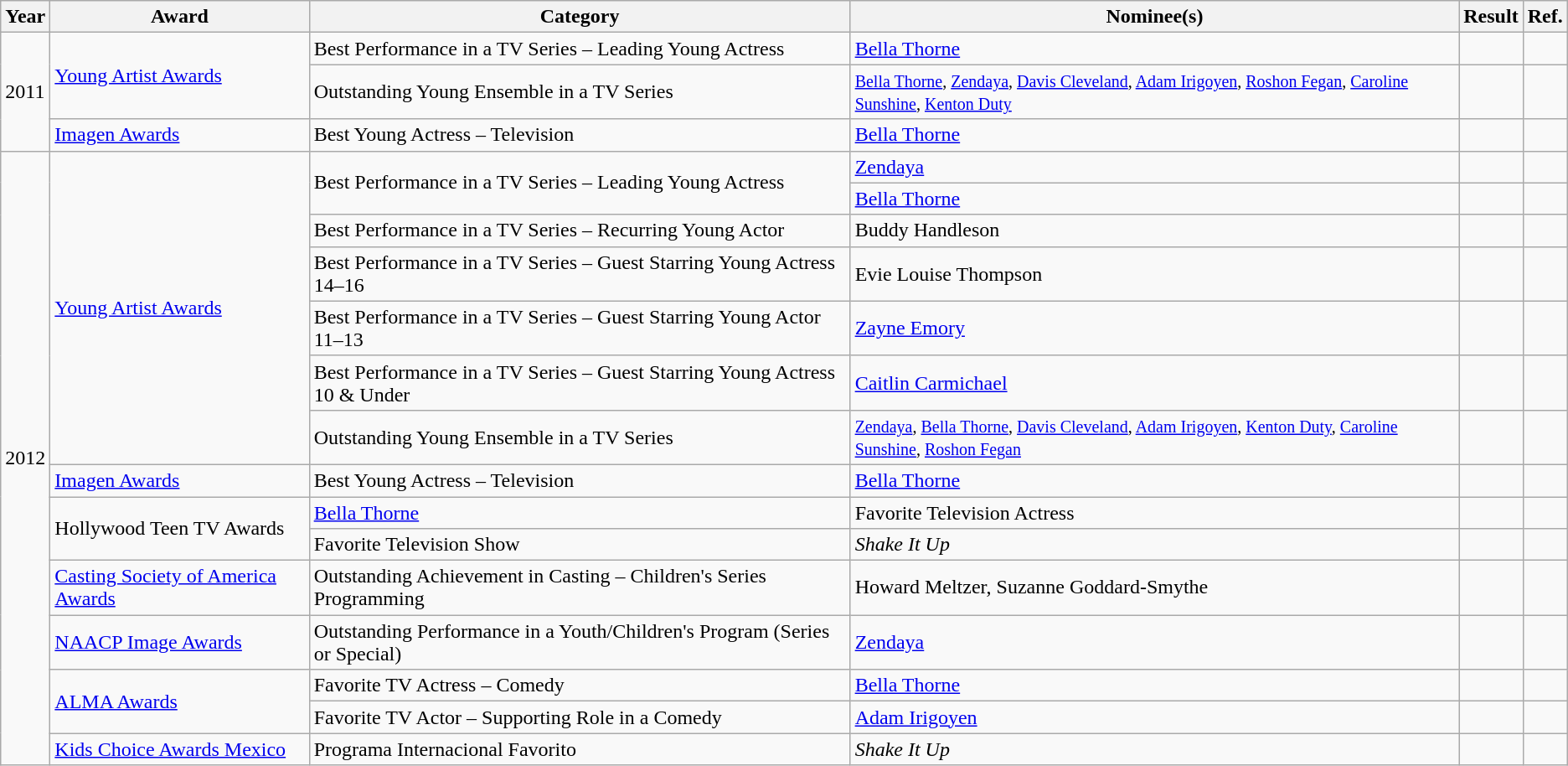<table class="wikitable sortable">
<tr>
<th>Year</th>
<th>Award</th>
<th>Category</th>
<th>Nominee(s)</th>
<th>Result</th>
<th class="unsortable">Ref.</th>
</tr>
<tr>
<td rowspan=3>2011</td>
<td rowspan=2><a href='#'>Young Artist Awards</a></td>
<td>Best Performance in a TV Series – Leading Young Actress</td>
<td><a href='#'>Bella Thorne</a></td>
<td></td>
<td style="text-align:center;"></td>
</tr>
<tr>
<td>Outstanding Young Ensemble in a TV Series</td>
<td><small><a href='#'>Bella Thorne</a>, <a href='#'>Zendaya</a>, <a href='#'>Davis Cleveland</a>, <a href='#'>Adam Irigoyen</a>, <a href='#'>Roshon Fegan</a>, <a href='#'>Caroline Sunshine</a>, <a href='#'>Kenton Duty</a></small></td>
<td></td>
<td style="text-align:center;"></td>
</tr>
<tr>
<td><a href='#'>Imagen Awards</a></td>
<td>Best Young Actress – Television</td>
<td><a href='#'>Bella Thorne</a></td>
<td></td>
<td style="text-align:center;"></td>
</tr>
<tr>
<td rowspan=15>2012</td>
<td rowspan=7><a href='#'>Young Artist Awards</a></td>
<td rowspan=2>Best Performance in a TV Series – Leading Young Actress</td>
<td><a href='#'>Zendaya</a></td>
<td></td>
<td style="text-align:center;"></td>
</tr>
<tr>
<td><a href='#'>Bella Thorne</a></td>
<td></td>
<td style="text-align:center;"></td>
</tr>
<tr>
<td>Best Performance in a TV Series – Recurring Young Actor</td>
<td>Buddy Handleson</td>
<td></td>
<td style="text-align:center;"></td>
</tr>
<tr>
<td>Best Performance in a TV Series – Guest Starring Young Actress 14–16</td>
<td>Evie Louise Thompson</td>
<td></td>
<td style="text-align:center;"></td>
</tr>
<tr>
<td>Best Performance in a TV Series – Guest Starring Young Actor 11–13</td>
<td><a href='#'>Zayne Emory</a></td>
<td></td>
<td style="text-align:center;"></td>
</tr>
<tr>
<td>Best Performance in a TV Series – Guest Starring Young Actress 10 & Under</td>
<td><a href='#'>Caitlin Carmichael</a></td>
<td></td>
<td style="text-align:center;"></td>
</tr>
<tr>
<td>Outstanding Young Ensemble in a TV Series</td>
<td><small><a href='#'>Zendaya</a>, <a href='#'>Bella Thorne</a>, <a href='#'>Davis Cleveland</a>, <a href='#'>Adam Irigoyen</a>, <a href='#'>Kenton Duty</a>, <a href='#'>Caroline Sunshine</a>, <a href='#'>Roshon Fegan</a></small></td>
<td></td>
<td style="text-align:center;"></td>
</tr>
<tr>
<td><a href='#'>Imagen Awards</a></td>
<td>Best Young Actress – Television</td>
<td><a href='#'>Bella Thorne</a></td>
<td></td>
<td style="text-align:center;"></td>
</tr>
<tr>
<td rowspan=2>Hollywood Teen TV Awards</td>
<td><a href='#'>Bella Thorne</a></td>
<td>Favorite Television Actress</td>
<td></td>
<td style="text-align:center;"></td>
</tr>
<tr>
<td>Favorite Television Show</td>
<td><em>Shake It Up</em></td>
<td></td>
<td style="text-align:center;"></td>
</tr>
<tr>
<td><a href='#'>Casting Society of America Awards</a></td>
<td>Outstanding Achievement in Casting – Children's Series Programming</td>
<td>Howard Meltzer, Suzanne Goddard-Smythe</td>
<td></td>
<td style="text-align:center;"></td>
</tr>
<tr>
<td><a href='#'>NAACP Image Awards</a></td>
<td>Outstanding Performance in a Youth/Children's Program (Series or Special)</td>
<td><a href='#'>Zendaya</a></td>
<td></td>
<td style="text-align:center;"></td>
</tr>
<tr>
<td rowspan=2><a href='#'>ALMA Awards</a></td>
<td>Favorite TV Actress – Comedy</td>
<td><a href='#'>Bella Thorne</a></td>
<td></td>
<td style="text-align:center;"></td>
</tr>
<tr>
<td>Favorite TV Actor – Supporting Role in a Comedy</td>
<td><a href='#'>Adam Irigoyen</a></td>
<td></td>
<td style="text-align:center;"></td>
</tr>
<tr>
<td><a href='#'>Kids Choice Awards Mexico</a></td>
<td>Programa Internacional Favorito</td>
<td><em>Shake It Up</em></td>
<td></td>
<td style="text-align:center;"></td>
</tr>
</table>
